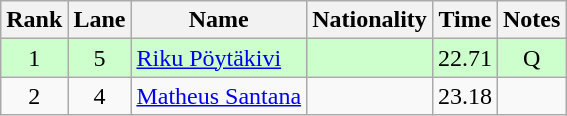<table class="wikitable sortable" style="text-align:center">
<tr>
<th>Rank</th>
<th>Lane</th>
<th>Name</th>
<th>Nationality</th>
<th>Time</th>
<th>Notes</th>
</tr>
<tr bgcolor=ccffcc>
<td>1</td>
<td>5</td>
<td align=left><a href='#'>Riku Pöytäkivi</a></td>
<td align=left></td>
<td>22.71</td>
<td>Q</td>
</tr>
<tr>
<td>2</td>
<td>4</td>
<td align=left><a href='#'>Matheus Santana</a></td>
<td align=left></td>
<td>23.18</td>
<td></td>
</tr>
</table>
